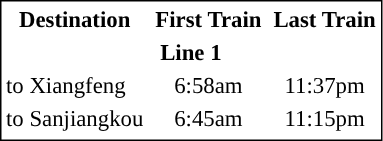<table style="text-align:centre; font-size:95%; border:1px solid black">
<tr>
<th>Destination</th>
<th></th>
<th>First Train</th>
<th></th>
<th>Last Train</th>
</tr>
<tr>
<th colspan="7" style="background-color:#">Line 1</th>
</tr>
<tr>
<td>to Xiangfeng</td>
<td></td>
<td style="text-align:center">6:58am</td>
<td></td>
<td style="text-align:center">11:37pm</td>
</tr>
<tr>
<td>to Sanjiangkou</td>
<td></td>
<td style="text-align:center">6:45am</td>
<td></td>
<td style="text-align:center">11:15pm</td>
</tr>
<tr>
</tr>
</table>
